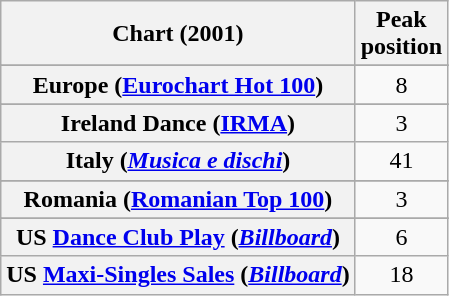<table class="wikitable sortable plainrowheaders" style="text-align:center">
<tr>
<th scope="col">Chart (2001)</th>
<th scope="col">Peak<br>position</th>
</tr>
<tr>
</tr>
<tr>
</tr>
<tr>
</tr>
<tr>
</tr>
<tr>
</tr>
<tr>
<th scope="row">Europe (<a href='#'>Eurochart Hot 100</a>)</th>
<td>8</td>
</tr>
<tr>
</tr>
<tr>
</tr>
<tr>
</tr>
<tr>
<th scope="row">Ireland Dance (<a href='#'>IRMA</a>)</th>
<td>3</td>
</tr>
<tr>
<th scope="row">Italy (<em><a href='#'>Musica e dischi</a></em>)</th>
<td>41</td>
</tr>
<tr>
</tr>
<tr>
</tr>
<tr>
</tr>
<tr>
<th scope="row">Romania (<a href='#'>Romanian Top 100</a>)</th>
<td>3</td>
</tr>
<tr>
</tr>
<tr>
</tr>
<tr>
</tr>
<tr>
</tr>
<tr>
</tr>
<tr>
<th scope="row">US <a href='#'>Dance Club Play</a> (<em><a href='#'>Billboard</a></em>)</th>
<td>6</td>
</tr>
<tr>
<th scope="row">US <a href='#'>Maxi-Singles Sales</a> (<em><a href='#'>Billboard</a></em>)</th>
<td>18</td>
</tr>
</table>
